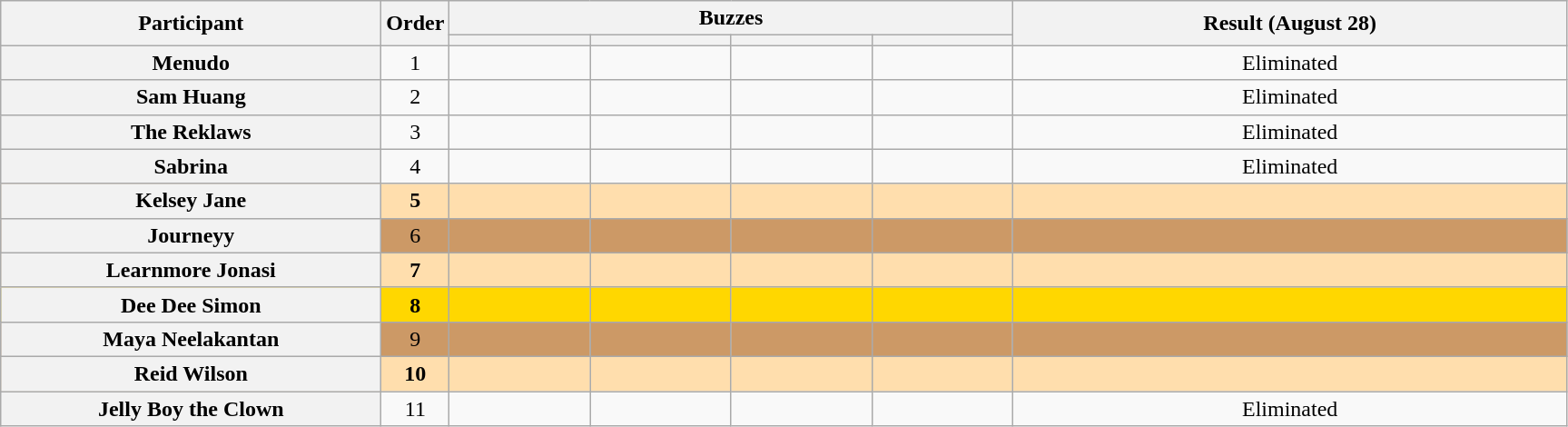<table class="wikitable plainrowheaders sortable" style="text-align:center;">
<tr>
<th scope="col" rowspan="2" class="unsortable" style="width:17em;">Participant</th>
<th scope="col" rowspan="2" style="width:1em;">Order</th>
<th scope="col" colspan="4" class="unsortable" style="width:24em;">Buzzes</th>
<th scope="col" rowspan="2" style="width:25em;">Result (August 28)</th>
</tr>
<tr>
<th scope="col" class="unsortable" style="width:6em;"></th>
<th scope="col" class="unsortable" style="width:6em;"></th>
<th scope="col" class="unsortable" style="width:6em;"></th>
<th scope="col" class="unsortable" style="width:6em;"></th>
</tr>
<tr>
<th scope="row">Menudo</th>
<td>1</td>
<td style="text-align:center;"></td>
<td style="text-align:center;"></td>
<td style="text-align:center;"></td>
<td style="text-align:center;"></td>
<td>Eliminated</td>
</tr>
<tr>
<th scope="row">Sam Huang</th>
<td>2</td>
<td style="text-align:center;"></td>
<td style="text-align:center;"></td>
<td style="text-align:center;"></td>
<td style="text-align:center;"></td>
<td>Eliminated</td>
</tr>
<tr>
<th scope="row">The Reklaws</th>
<td>3</td>
<td style="text-align:center;"></td>
<td style="text-align:center;"></td>
<td style="text-align:center;"></td>
<td style="text-align:center;"></td>
<td>Eliminated</td>
</tr>
<tr>
<th scope="row">Sabrina</th>
<td>4</td>
<td style="text-align:center;"></td>
<td style="text-align:center;"></td>
<td style="text-align:center;"></td>
<td style="text-align:center;"></td>
<td>Eliminated</td>
</tr>
<tr bgcolor=navajowhite>
<th scope="row"><strong>Kelsey Jane</strong></th>
<td><strong>5</strong></td>
<td style="text-align:center;"></td>
<td style="text-align:center;"></td>
<td style="text-align:center;"></td>
<td style="text-align:center;"></td>
<td><strong></strong></td>
</tr>
<tr bgcolor=#c96>
<th scope="row">Journeyy</th>
<td>6</td>
<td style="text-align:center;"></td>
<td style="text-align:center;"></td>
<td style="text-align:center;"></td>
<td style="text-align:center;"></td>
<td></td>
</tr>
<tr bgcolor=navajowhite>
<th scope="row"><strong>Learnmore Jonasi</strong></th>
<td><strong>7</strong></td>
<td style="text-align:center;"></td>
<td style="text-align:center;"></td>
<td style="text-align:center;"></td>
<td style="text-align:center;"></td>
<td><strong></strong></td>
</tr>
<tr bgcolor=gold>
<th scope="row"><strong>Dee Dee Simon</strong></th>
<td><strong>8</strong></td>
<td style="text-align:center;"></td>
<td style="text-align:center;"></td>
<td style="text-align:center;"></td>
<td style="text-align:center;"></td>
<td><strong></strong></td>
</tr>
<tr bgcolor=#c96>
<th scope="row">Maya Neelakantan</th>
<td>9</td>
<td style="text-align:center;"></td>
<td style="text-align:center;"></td>
<td style="text-align:center;"></td>
<td style="text-align:center;"></td>
<td></td>
</tr>
<tr bgcolor=navajowhite>
<th scope="row"><strong>Reid Wilson</strong></th>
<td><strong>10</strong></td>
<td style="text-align:center;"></td>
<td style="text-align:center;"></td>
<td style="text-align:center;"></td>
<td style="text-align:center;"></td>
<td><strong></strong></td>
</tr>
<tr>
<th scope="row">Jelly Boy the Clown</th>
<td>11</td>
<td style="text-align:center;"></td>
<td style="text-align:center;"></td>
<td style="text-align:center;"></td>
<td style="text-align:center;"></td>
<td>Eliminated</td>
</tr>
</table>
